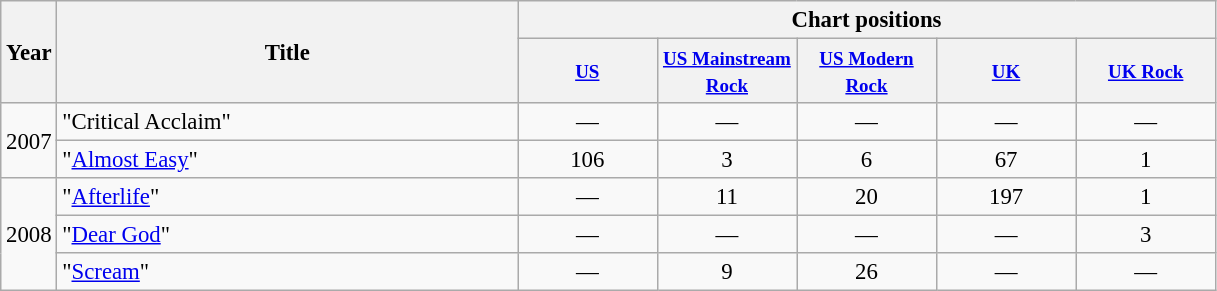<table class="wikitable" style="font-size:95%;">
<tr>
<th style="width:28px;" rowspan="2">Year</th>
<th style="width:300px;" rowspan="2">Title</th>
<th colspan="5">Chart positions</th>
</tr>
<tr>
<th style="width:86px;"><small><a href='#'>US</a></small><br></th>
<th style="width:86px;"><small><a href='#'>US Mainstream Rock</a></small><br></th>
<th style="width:86px;"><small><a href='#'>US Modern Rock</a></small><br></th>
<th style="width:86px;"><small><a href='#'>UK</a></small><br></th>
<th style="width:86px;"><small><a href='#'>UK Rock</a></small><br></th>
</tr>
<tr>
<td rowspan="2">2007</td>
<td>"Critical Acclaim"</td>
<td style="text-align:center;">—</td>
<td style="text-align:center;">—</td>
<td style="text-align:center;">—</td>
<td style="text-align:center;">—</td>
<td style="text-align:center;">—</td>
</tr>
<tr>
<td>"<a href='#'>Almost Easy</a>"</td>
<td style="text-align:center;">106</td>
<td style="text-align:center;">3</td>
<td style="text-align:center;">6</td>
<td style="text-align:center;">67</td>
<td style="text-align:center;">1</td>
</tr>
<tr>
<td rowspan="3">2008</td>
<td>"<a href='#'>Afterlife</a>"</td>
<td style="text-align:center;">—</td>
<td style="text-align:center;">11</td>
<td style="text-align:center;">20</td>
<td style="text-align:center;">197</td>
<td style="text-align:center;">1</td>
</tr>
<tr>
<td>"<a href='#'>Dear God</a>"</td>
<td style="text-align:center;">—</td>
<td style="text-align:center;">—</td>
<td style="text-align:center;">—</td>
<td style="text-align:center;">—</td>
<td style="text-align:center;">3</td>
</tr>
<tr>
<td>"<a href='#'>Scream</a>"</td>
<td style="text-align:center;">—</td>
<td style="text-align:center;">9</td>
<td style="text-align:center;">26</td>
<td style="text-align:center;">—</td>
<td style="text-align:center;">—</td>
</tr>
</table>
